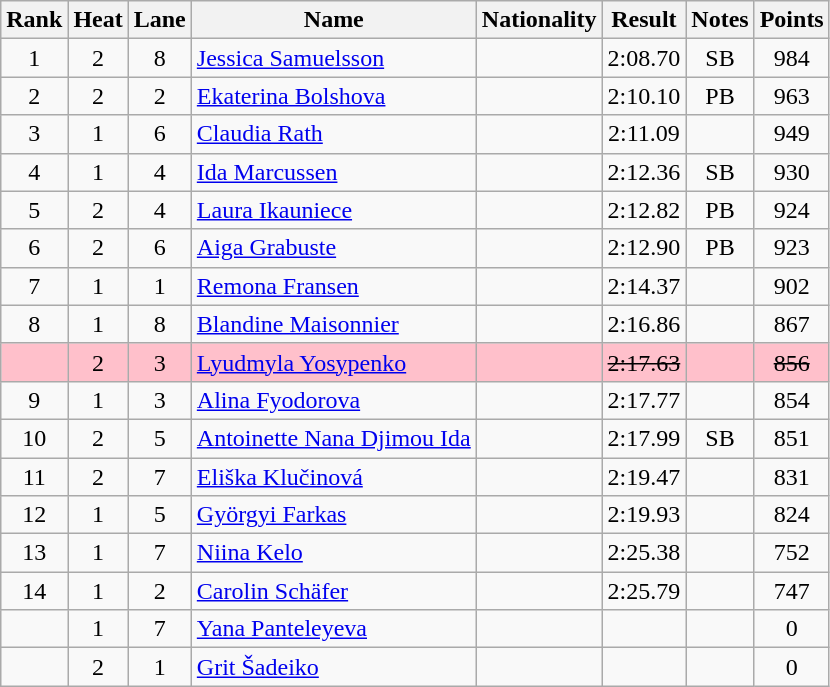<table class="wikitable sortable" style="text-align:center">
<tr>
<th>Rank</th>
<th>Heat</th>
<th>Lane</th>
<th>Name</th>
<th>Nationality</th>
<th>Result</th>
<th>Notes</th>
<th>Points</th>
</tr>
<tr>
<td>1</td>
<td>2</td>
<td>8</td>
<td align="left"><a href='#'>Jessica Samuelsson</a></td>
<td align=left></td>
<td>2:08.70</td>
<td>SB</td>
<td>984</td>
</tr>
<tr>
<td>2</td>
<td>2</td>
<td>2</td>
<td align="left"><a href='#'>Ekaterina Bolshova</a></td>
<td align=left></td>
<td>2:10.10</td>
<td>PB</td>
<td>963</td>
</tr>
<tr>
<td>3</td>
<td>1</td>
<td>6</td>
<td align="left"><a href='#'>Claudia Rath</a></td>
<td align=left></td>
<td>2:11.09</td>
<td></td>
<td>949</td>
</tr>
<tr>
<td>4</td>
<td>1</td>
<td>4</td>
<td align="left"><a href='#'>Ida Marcussen</a></td>
<td align=left></td>
<td>2:12.36</td>
<td>SB</td>
<td>930</td>
</tr>
<tr>
<td>5</td>
<td>2</td>
<td>4</td>
<td align="left"><a href='#'>Laura Ikauniece</a></td>
<td align=left></td>
<td>2:12.82</td>
<td>PB</td>
<td>924</td>
</tr>
<tr>
<td>6</td>
<td>2</td>
<td>6</td>
<td align="left"><a href='#'>Aiga Grabuste</a></td>
<td align=left></td>
<td>2:12.90</td>
<td>PB</td>
<td>923</td>
</tr>
<tr>
<td>7</td>
<td>1</td>
<td>1</td>
<td align="left"><a href='#'>Remona Fransen</a></td>
<td align=left></td>
<td>2:14.37</td>
<td></td>
<td>902</td>
</tr>
<tr>
<td>8</td>
<td>1</td>
<td>8</td>
<td align="left"><a href='#'>Blandine Maisonnier</a></td>
<td align=left></td>
<td>2:16.86</td>
<td></td>
<td>867</td>
</tr>
<tr bgcolor=pink>
<td></td>
<td>2</td>
<td>3</td>
<td align="left"><a href='#'>Lyudmyla Yosypenko</a></td>
<td align=left></td>
<td><s>2:17.63  </s></td>
<td></td>
<td><s>856</s></td>
</tr>
<tr>
<td>9</td>
<td>1</td>
<td>3</td>
<td align="left"><a href='#'>Alina Fyodorova</a></td>
<td align=left></td>
<td>2:17.77</td>
<td></td>
<td>854</td>
</tr>
<tr>
<td>10</td>
<td>2</td>
<td>5</td>
<td align="left"><a href='#'>Antoinette Nana Djimou Ida</a></td>
<td align=left></td>
<td>2:17.99</td>
<td>SB</td>
<td>851</td>
</tr>
<tr>
<td>11</td>
<td>2</td>
<td>7</td>
<td align="left"><a href='#'>Eliška Klučinová</a></td>
<td align=left></td>
<td>2:19.47</td>
<td></td>
<td>831</td>
</tr>
<tr>
<td>12</td>
<td>1</td>
<td>5</td>
<td align="left"><a href='#'>Györgyi Farkas</a></td>
<td align=left></td>
<td>2:19.93</td>
<td></td>
<td>824</td>
</tr>
<tr>
<td>13</td>
<td>1</td>
<td>7</td>
<td align="left"><a href='#'>Niina Kelo</a></td>
<td align=left></td>
<td>2:25.38</td>
<td></td>
<td>752</td>
</tr>
<tr>
<td>14</td>
<td>1</td>
<td>2</td>
<td align="left"><a href='#'>Carolin Schäfer</a></td>
<td align=left></td>
<td>2:25.79</td>
<td></td>
<td>747</td>
</tr>
<tr>
<td></td>
<td>1</td>
<td>7</td>
<td align="left"><a href='#'>Yana Panteleyeva</a></td>
<td align=left></td>
<td></td>
<td></td>
<td>0</td>
</tr>
<tr>
<td></td>
<td>2</td>
<td>1</td>
<td align="left"><a href='#'>Grit Šadeiko</a></td>
<td align=left></td>
<td></td>
<td></td>
<td>0</td>
</tr>
</table>
